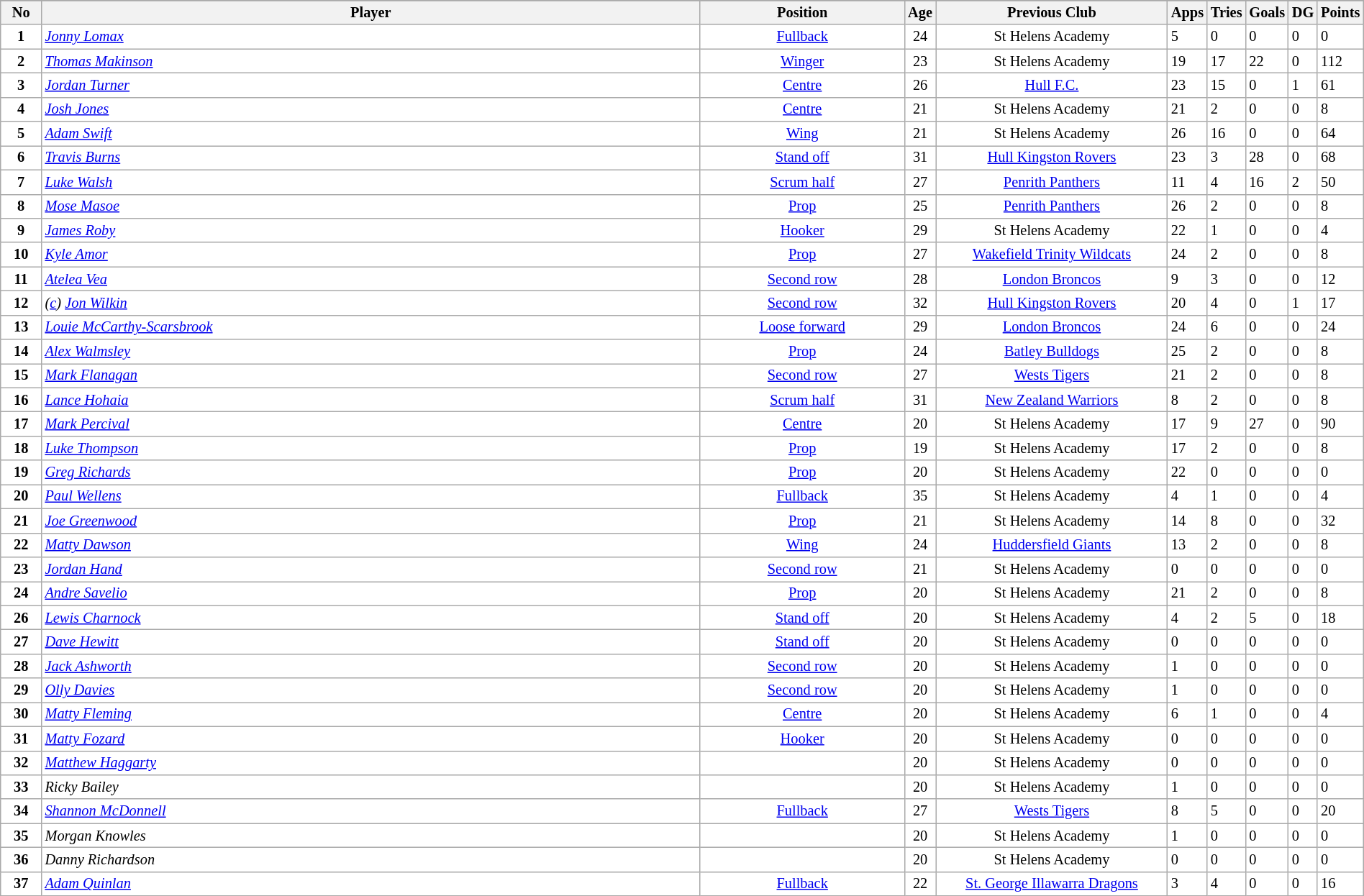<table class="wikitable sortable" width="100%" style="font-size:85%">
<tr bgcolor="#efefef">
</tr>
<tr bgcolor="#efefef">
<th width=3%>No</th>
<th !width=47%>Player</th>
<th width=15%>Position</th>
<th width=1%>Age</th>
<th width=17%>Previous Club</th>
<th width="20">Apps</th>
<th width="20">Tries</th>
<th width="20">Goals</th>
<th width="20">DG</th>
<th width="20">Points</th>
</tr>
<tr bgcolor=#FFFFFF>
<td align=center><strong>1</strong></td>
<td><em> <a href='#'>Jonny Lomax</a></em></td>
<td align=center><a href='#'>Fullback</a></td>
<td align=center>24</td>
<td align=center>St Helens Academy</td>
<td align=centre>5</td>
<td align=centre>0</td>
<td align=centre>0</td>
<td align=centre>0</td>
<td align=centre>0</td>
</tr>
<tr bgcolor=#FFFFFF>
<td align=center><strong>2</strong></td>
<td><em> <a href='#'>Thomas Makinson</a></em></td>
<td align=center><a href='#'>Winger</a></td>
<td align=center>23</td>
<td align=center>St Helens Academy</td>
<td align=centre>19</td>
<td align=centre>17</td>
<td align=centre>22</td>
<td align=centre>0</td>
<td align=centre>112</td>
</tr>
<tr bgcolor=#FFFFFF>
<td align=center><strong>3</strong></td>
<td><em><a href='#'>Jordan Turner</a></em></td>
<td align=center><a href='#'>Centre</a></td>
<td align=center>26</td>
<td align=center><a href='#'>Hull F.C.</a></td>
<td align=centre>23</td>
<td align=centre>15</td>
<td align=centre>0</td>
<td align=centre>1</td>
<td align=centre>61</td>
</tr>
<tr bgcolor=#FFFFFF>
<td align=center><strong>4</strong></td>
<td><em><a href='#'>Josh Jones</a></em></td>
<td align=center><a href='#'>Centre</a></td>
<td align=center>21</td>
<td align=center>St Helens Academy</td>
<td align=centre>21</td>
<td align=centre>2</td>
<td align=centre>0</td>
<td align=centre>0</td>
<td align=centre>8</td>
</tr>
<tr bgcolor=#FFFFFF>
<td align=center><strong>5</strong></td>
<td><em><a href='#'>Adam Swift</a></em></td>
<td align=center><a href='#'>Wing</a></td>
<td align=center>21</td>
<td align=center>St Helens Academy</td>
<td align=centre>26</td>
<td align=centre>16</td>
<td align=centre>0</td>
<td align=centre>0</td>
<td align=centre>64</td>
</tr>
<tr bgcolor=#FFFFFF>
<td align=center><strong>6</strong></td>
<td><em><a href='#'>Travis Burns</a></em></td>
<td align=center><a href='#'>Stand off</a></td>
<td align=center>31</td>
<td align=center><a href='#'>Hull Kingston Rovers</a></td>
<td align=centre>23</td>
<td align=centre>3</td>
<td align=centre>28</td>
<td align=centre>0</td>
<td align=centre>68</td>
</tr>
<tr bgcolor=#FFFFFF>
<td align=center><strong>7</strong></td>
<td><em><a href='#'>Luke Walsh</a></em></td>
<td align=center><a href='#'>Scrum half</a></td>
<td align=center>27</td>
<td align=center><a href='#'>Penrith Panthers</a></td>
<td align=centre>11</td>
<td align=centre>4</td>
<td align=centre>16</td>
<td align=centre>2</td>
<td align=centre>50</td>
</tr>
<tr bgcolor=#FFFFFF>
<td align=center><strong>8</strong></td>
<td><em><a href='#'>Mose Masoe</a></em></td>
<td align=center><a href='#'>Prop</a></td>
<td align=center>25</td>
<td align=center><a href='#'>Penrith Panthers</a></td>
<td align=centre>26</td>
<td align=centre>2</td>
<td align=centre>0</td>
<td align=centre>0</td>
<td align=centre>8</td>
</tr>
<tr bgcolor=#FFFFFF>
<td align=center><strong>9</strong></td>
<td><em><a href='#'>James Roby</a></em></td>
<td align=center><a href='#'>Hooker</a></td>
<td align=center>29</td>
<td align=center>St Helens Academy</td>
<td align=centre>22</td>
<td align=centre>1</td>
<td align=centre>0</td>
<td align=centre>0</td>
<td align=centre>4</td>
</tr>
<tr bgcolor=#FFFFFF>
<td align=center><strong>10</strong></td>
<td><em><a href='#'>Kyle Amor</a></em></td>
<td align=center><a href='#'>Prop</a></td>
<td align=center>27</td>
<td align=center><a href='#'>Wakefield Trinity Wildcats</a></td>
<td align=centre>24</td>
<td align=centre>2</td>
<td align=centre>0</td>
<td align=centre>0</td>
<td align=centre>8</td>
</tr>
<tr bgcolor=#FFFFFF>
<td align=center><strong>11</strong></td>
<td><em><a href='#'>Atelea Vea</a></em></td>
<td align=center><a href='#'>Second row</a></td>
<td align=center>28</td>
<td align=center><a href='#'>London Broncos</a></td>
<td align=centre>9</td>
<td align=centre>3</td>
<td align=centre>0</td>
<td align=centre>0</td>
<td align=centre>12</td>
</tr>
<tr bgcolor=#FFFFFF>
<td align=center><strong>12</strong></td>
<td><em>(<a href='#'>c</a>) <a href='#'>Jon Wilkin</a></em></td>
<td align=center><a href='#'>Second row</a></td>
<td align=center>32</td>
<td align=center><a href='#'>Hull Kingston Rovers</a></td>
<td align=centre>20</td>
<td align=centre>4</td>
<td align=centre>0</td>
<td align=centre>1</td>
<td align=centre>17</td>
</tr>
<tr bgcolor=#FFFFFF>
<td align=center><strong>13</strong></td>
<td><em><a href='#'>Louie McCarthy-Scarsbrook</a></em></td>
<td align=center><a href='#'>Loose forward</a></td>
<td align=center>29</td>
<td align=center><a href='#'>London Broncos</a></td>
<td align=centre>24</td>
<td align=centre>6</td>
<td align=centre>0</td>
<td align=centre>0</td>
<td align=centre>24</td>
</tr>
<tr bgcolor=#FFFFFF>
<td align=center><strong>14</strong></td>
<td><em><a href='#'>Alex Walmsley</a></em></td>
<td align=center><a href='#'>Prop</a></td>
<td align=center>24</td>
<td align=center><a href='#'>Batley Bulldogs</a></td>
<td align=centre>25</td>
<td align=centre>2</td>
<td align=centre>0</td>
<td align=centre>0</td>
<td align=centre>8</td>
</tr>
<tr bgcolor=#FFFFFF>
<td align=center><strong>15</strong></td>
<td><em><a href='#'>Mark Flanagan</a></em></td>
<td align=center><a href='#'>Second row</a></td>
<td align=center>27</td>
<td align=center><a href='#'>Wests Tigers</a></td>
<td align=centre>21</td>
<td align=centre>2</td>
<td align=centre>0</td>
<td align=centre>0</td>
<td align=centre>8</td>
</tr>
<tr bgcolor=#FFFFFF>
<td align=center><strong>16</strong></td>
<td><em><a href='#'>Lance Hohaia</a></em></td>
<td align=center><a href='#'>Scrum half</a></td>
<td align=center>31</td>
<td align=center><a href='#'>New Zealand Warriors</a></td>
<td align=centre>8</td>
<td align=centre>2</td>
<td align=centre>0</td>
<td align=centre>0</td>
<td align=centre>8</td>
</tr>
<tr bgcolor=#FFFFFF>
<td align=center><strong>17</strong></td>
<td><em><a href='#'>Mark Percival</a></em></td>
<td align=center><a href='#'>Centre</a></td>
<td align=center>20</td>
<td align=center>St Helens Academy</td>
<td align=centre>17</td>
<td align=centre>9</td>
<td align=centre>27</td>
<td align=centre>0</td>
<td align=centre>90</td>
</tr>
<tr bgcolor=#FFFFFF>
<td align=center><strong>18</strong></td>
<td><em><a href='#'>Luke Thompson</a></em></td>
<td align=center><a href='#'>Prop</a></td>
<td align=center>19</td>
<td align=center>St Helens Academy</td>
<td align=centre>17</td>
<td align=centre>2</td>
<td align=centre>0</td>
<td align=centre>0</td>
<td align=centre>8</td>
</tr>
<tr bgcolor=#FFFFFF>
<td align=center><strong>19</strong></td>
<td><em><a href='#'>Greg Richards</a></em></td>
<td align=center><a href='#'>Prop</a></td>
<td align=center>20</td>
<td align=center>St Helens Academy</td>
<td align=centre>22</td>
<td align=centre>0</td>
<td align=centre>0</td>
<td align=centre>0</td>
<td align=centre>0</td>
</tr>
<tr bgcolor=#FFFFFF>
<td align=center><strong>20</strong></td>
<td><em><a href='#'>Paul Wellens</a></em></td>
<td align=center><a href='#'>Fullback</a></td>
<td align=center>35</td>
<td align=center>St Helens Academy</td>
<td align=centre>4</td>
<td align=centre>1</td>
<td align=centre>0</td>
<td align=centre>0</td>
<td align=centre>4</td>
</tr>
<tr bgcolor=#FFFFFF>
<td align=center><strong>21</strong></td>
<td><em><a href='#'>Joe Greenwood</a></em></td>
<td align=center><a href='#'>Prop</a></td>
<td align=center>21</td>
<td align=center>St Helens Academy</td>
<td align=centre>14</td>
<td align=centre>8</td>
<td align=centre>0</td>
<td align=centre>0</td>
<td align=centre>32</td>
</tr>
<tr bgcolor=#FFFFFF>
<td align=center><strong>22</strong></td>
<td><em><a href='#'>Matty Dawson</a></em></td>
<td align=center><a href='#'>Wing</a></td>
<td align=center>24</td>
<td align=center><a href='#'>Huddersfield Giants</a></td>
<td align=centre>13</td>
<td align=centre>2</td>
<td align=centre>0</td>
<td align=centre>0</td>
<td align=centre>8</td>
</tr>
<tr bgcolor=#FFFFFF>
<td align=center><strong>23</strong></td>
<td><em><a href='#'>Jordan Hand</a></em></td>
<td align=center><a href='#'>Second row</a></td>
<td align=center>21</td>
<td align=center>St Helens Academy</td>
<td align=centre>0</td>
<td align=centre>0</td>
<td align=centre>0</td>
<td align=centre>0</td>
<td align=centre>0</td>
</tr>
<tr bgcolor=#FFFFFF>
<td align=center><strong>24</strong></td>
<td><em><a href='#'>Andre Savelio</a></em></td>
<td align=center><a href='#'>Prop</a></td>
<td align=center>20</td>
<td align=center>St Helens Academy</td>
<td align=centre>21</td>
<td align=centre>2</td>
<td align=centre>0</td>
<td align=centre>0</td>
<td align=centre>8</td>
</tr>
<tr bgcolor=#FFFFFF>
<td align=center><strong>26</strong></td>
<td><em><a href='#'>Lewis Charnock</a></em></td>
<td align=center><a href='#'>Stand off</a></td>
<td align=center>20</td>
<td align=center>St Helens Academy</td>
<td align=centre>4</td>
<td align=centre>2</td>
<td align=centre>5</td>
<td align=centre>0</td>
<td align=centre>18</td>
</tr>
<tr bgcolor=#FFFFFF>
<td align=center><strong>27</strong></td>
<td><em><a href='#'>Dave Hewitt</a></em></td>
<td align=center><a href='#'>Stand off</a></td>
<td align=center>20</td>
<td align=center>St Helens Academy</td>
<td align=centre>0</td>
<td align=centre>0</td>
<td align=centre>0</td>
<td align=centre>0</td>
<td align=centre>0</td>
</tr>
<tr bgcolor=#FFFFFF>
<td align=center><strong>28</strong></td>
<td><em><a href='#'>Jack Ashworth</a></em></td>
<td align=center><a href='#'>Second row</a></td>
<td align=center>20</td>
<td align=center>St Helens Academy</td>
<td align=centre>1</td>
<td align=centre>0</td>
<td align=centre>0</td>
<td align=centre>0</td>
<td align=centre>0</td>
</tr>
<tr bgcolor=#FFFFFF>
<td align=center><strong>29</strong></td>
<td><em><a href='#'>Olly Davies</a></em></td>
<td align=center><a href='#'>Second row</a></td>
<td align=center>20</td>
<td align=center>St Helens Academy</td>
<td align=centre>1</td>
<td align=centre>0</td>
<td align=centre>0</td>
<td align=centre>0</td>
<td align=centre>0</td>
</tr>
<tr bgcolor=#FFFFFF>
<td align=center><strong>30</strong></td>
<td><em><a href='#'>Matty Fleming</a></em></td>
<td align=center><a href='#'>Centre</a></td>
<td align=center>20</td>
<td align=center>St Helens Academy</td>
<td align=centre>6</td>
<td align=centre>1</td>
<td align=centre>0</td>
<td align=centre>0</td>
<td align=centre>4</td>
</tr>
<tr bgcolor=#FFFFFF>
<td align=center><strong>31</strong></td>
<td><em><a href='#'>Matty Fozard</a></em></td>
<td align=center><a href='#'>Hooker</a></td>
<td align=center>20</td>
<td align=center>St Helens Academy</td>
<td align=centre>0</td>
<td align=centre>0</td>
<td align=centre>0</td>
<td align=centre>0</td>
<td align=centre>0</td>
</tr>
<tr bgcolor=#FFFFFF>
<td align=center><strong>32</strong></td>
<td><em><a href='#'>Matthew Haggarty</a></em></td>
<td align=center></td>
<td align=center>20</td>
<td align=center>St Helens Academy</td>
<td align=centre>0</td>
<td align=centre>0</td>
<td align=centre>0</td>
<td align=centre>0</td>
<td align=centre>0</td>
</tr>
<tr bgcolor=#FFFFFF>
<td align=center><strong>33</strong></td>
<td><em>Ricky Bailey</em></td>
<td align=center></td>
<td align=center>20</td>
<td align=center>St Helens Academy</td>
<td align=centre>1</td>
<td align=centre>0</td>
<td align=centre>0</td>
<td align=centre>0</td>
<td align=centre>0</td>
</tr>
<tr bgcolor=#FFFFFF>
<td align=center><strong>34</strong></td>
<td><em> <a href='#'>Shannon McDonnell</a></em></td>
<td align=center><a href='#'>Fullback</a></td>
<td align=center>27</td>
<td align=center><a href='#'>Wests Tigers</a></td>
<td align=centre>8</td>
<td align=centre>5</td>
<td align=centre>0</td>
<td align=centre>0</td>
<td align=centre>20</td>
</tr>
<tr bgcolor=#FFFFFF>
<td align=center><strong>35</strong></td>
<td><em>Morgan Knowles</em></td>
<td align=center></td>
<td align=center>20</td>
<td align=center>St Helens Academy</td>
<td align=centre>1</td>
<td align=centre>0</td>
<td align=centre>0</td>
<td align=centre>0</td>
<td align=centre>0</td>
</tr>
<tr bgcolor=#FFFFFF>
<td align=center><strong>36</strong></td>
<td><em>Danny Richardson</em></td>
<td align=center></td>
<td align=center>20</td>
<td align=center>St Helens Academy</td>
<td align=centre>0</td>
<td align=centre>0</td>
<td align=centre>0</td>
<td align=centre>0</td>
<td align=centre>0</td>
</tr>
<tr bgcolor=#FFFFFF>
<td align=center><strong>37</strong></td>
<td><em><a href='#'>Adam Quinlan</a></em></td>
<td align=center><a href='#'>Fullback</a></td>
<td align=center>22</td>
<td align=center><a href='#'>St. George Illawarra Dragons</a></td>
<td align=centre>3</td>
<td align=centre>4</td>
<td align=centre>0</td>
<td align=centre>0</td>
<td align=centre>16</td>
</tr>
</table>
